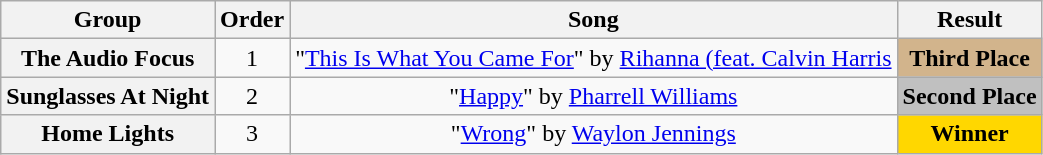<table class="wikitable plainrowheaders" style="text-align:center;">
<tr>
<th scope="col">Group</th>
<th scope="col">Order</th>
<th scope="col">Song</th>
<th scope="col">Result</th>
</tr>
<tr>
<th scope="row">The Audio Focus</th>
<td>1</td>
<td>"<a href='#'>This Is What You Came For</a>" by <a href='#'>Rihanna (feat. Calvin Harris</a></td>
<td style="background:tan;"><strong>Third Place</strong></td>
</tr>
<tr>
<th scope="row">Sunglasses At Night</th>
<td>2</td>
<td>"<a href='#'>Happy</a>" by <a href='#'>Pharrell Williams</a></td>
<td style="background:silver;"><strong>Second Place</strong></td>
</tr>
<tr>
<th scope="row">Home Lights</th>
<td>3</td>
<td>"<a href='#'>Wrong</a>" by <a href='#'>Waylon Jennings</a></td>
<td style="background:gold;"><strong>Winner</strong></td>
</tr>
</table>
